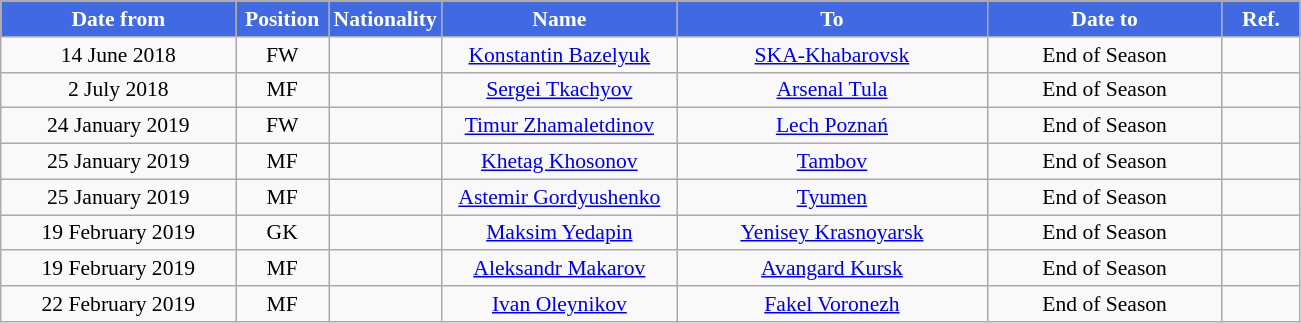<table class="wikitable" style="text-align:center; font-size:90%; ">
<tr>
<th style="background:#4169E1; color:white; width:150px;">Date from</th>
<th style="background:#4169E1; color:white; width:55px;">Position</th>
<th style="background:#4169E1; color:white; width:55px;">Nationality</th>
<th style="background:#4169E1; color:white; width:150px;">Name</th>
<th style="background:#4169E1; color:white; width:200px;">To</th>
<th style="background:#4169E1; color:white; width:150px;">Date to</th>
<th style="background:#4169E1; color:white; width:45px;">Ref.</th>
</tr>
<tr>
<td>14 June 2018</td>
<td>FW</td>
<td></td>
<td><a href='#'>Konstantin Bazelyuk</a></td>
<td><a href='#'>SKA-Khabarovsk</a></td>
<td>End of Season</td>
<td></td>
</tr>
<tr>
<td>2 July 2018</td>
<td>MF</td>
<td></td>
<td><a href='#'>Sergei Tkachyov</a></td>
<td><a href='#'>Arsenal Tula</a></td>
<td>End of Season</td>
<td></td>
</tr>
<tr>
<td>24 January 2019</td>
<td>FW</td>
<td></td>
<td><a href='#'>Timur Zhamaletdinov</a></td>
<td><a href='#'>Lech Poznań</a></td>
<td>End of Season</td>
<td></td>
</tr>
<tr>
<td>25 January 2019</td>
<td>MF</td>
<td></td>
<td><a href='#'>Khetag Khosonov</a></td>
<td><a href='#'>Tambov</a></td>
<td>End of Season</td>
<td></td>
</tr>
<tr>
<td>25 January 2019</td>
<td>MF</td>
<td></td>
<td><a href='#'>Astemir Gordyushenko</a></td>
<td><a href='#'>Tyumen</a></td>
<td>End of Season</td>
<td></td>
</tr>
<tr>
<td>19 February 2019</td>
<td>GK</td>
<td></td>
<td><a href='#'>Maksim Yedapin</a></td>
<td><a href='#'>Yenisey Krasnoyarsk</a></td>
<td>End of Season</td>
<td></td>
</tr>
<tr>
<td>19 February 2019</td>
<td>MF</td>
<td></td>
<td><a href='#'>Aleksandr Makarov</a></td>
<td><a href='#'>Avangard Kursk</a></td>
<td>End of Season</td>
<td></td>
</tr>
<tr>
<td>22 February 2019</td>
<td>MF</td>
<td></td>
<td><a href='#'>Ivan Oleynikov</a></td>
<td><a href='#'>Fakel Voronezh</a></td>
<td>End of Season</td>
<td></td>
</tr>
</table>
